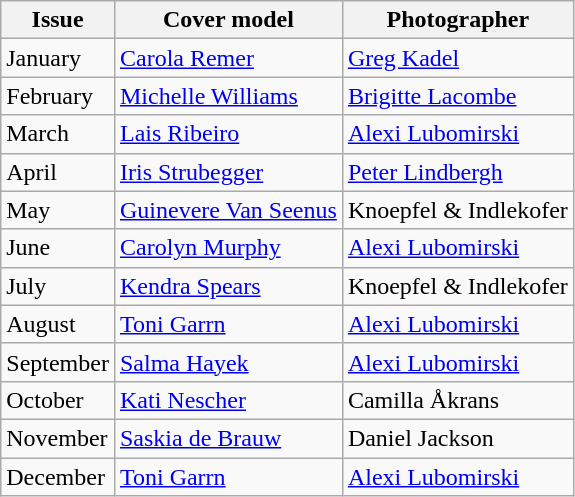<table class="sortable wikitable">
<tr>
<th>Issue</th>
<th>Cover model</th>
<th>Photographer</th>
</tr>
<tr>
<td>January</td>
<td><a href='#'>Carola Remer</a></td>
<td><a href='#'>Greg Kadel</a></td>
</tr>
<tr>
<td>February</td>
<td><a href='#'>Michelle Williams</a></td>
<td><a href='#'>Brigitte Lacombe</a></td>
</tr>
<tr>
<td>March</td>
<td><a href='#'>Lais Ribeiro</a></td>
<td><a href='#'>Alexi Lubomirski</a></td>
</tr>
<tr>
<td>April</td>
<td><a href='#'>Iris Strubegger</a></td>
<td><a href='#'>Peter Lindbergh</a></td>
</tr>
<tr>
<td>May</td>
<td><a href='#'>Guinevere Van Seenus</a></td>
<td>Knoepfel & Indlekofer</td>
</tr>
<tr>
<td>June</td>
<td><a href='#'>Carolyn Murphy</a></td>
<td><a href='#'>Alexi Lubomirski</a></td>
</tr>
<tr>
<td>July</td>
<td><a href='#'>Kendra Spears</a></td>
<td>Knoepfel & Indlekofer</td>
</tr>
<tr>
<td>August</td>
<td><a href='#'>Toni Garrn</a></td>
<td><a href='#'>Alexi Lubomirski</a></td>
</tr>
<tr>
<td>September</td>
<td><a href='#'>Salma Hayek</a></td>
<td><a href='#'>Alexi Lubomirski</a></td>
</tr>
<tr>
<td>October</td>
<td><a href='#'>Kati Nescher</a></td>
<td>Camilla Åkrans</td>
</tr>
<tr>
<td>November</td>
<td><a href='#'>Saskia de Brauw</a></td>
<td>Daniel Jackson</td>
</tr>
<tr>
<td>December</td>
<td><a href='#'>Toni Garrn</a></td>
<td><a href='#'>Alexi Lubomirski</a></td>
</tr>
</table>
